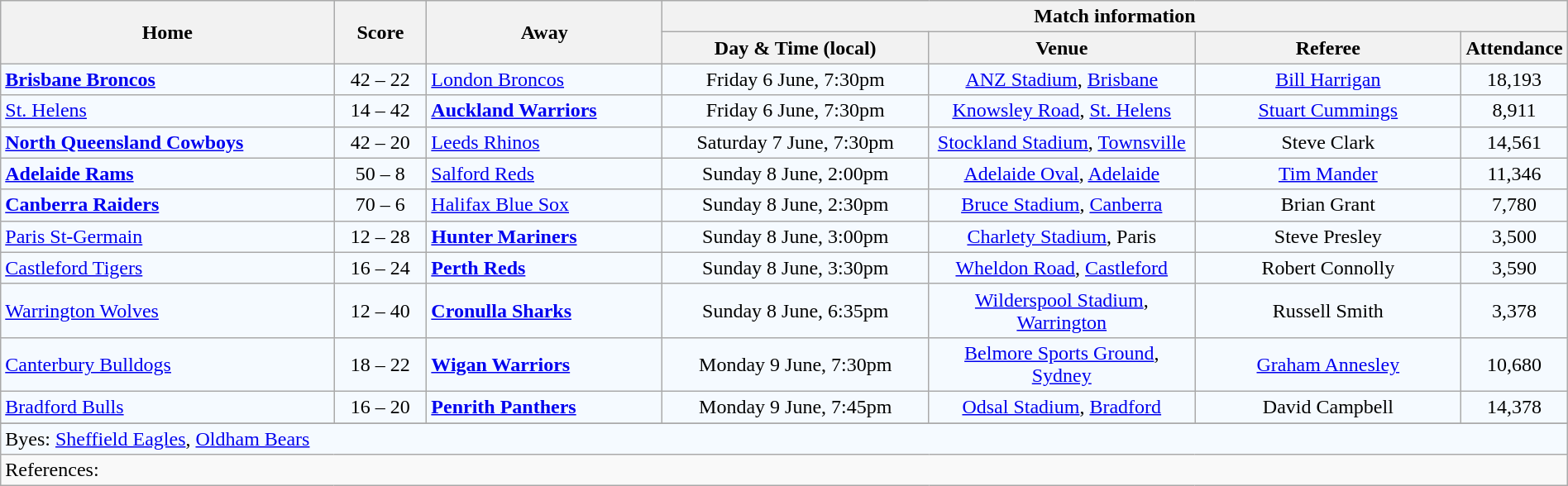<table class="wikitable" style="border-collapse:collapse; text-align:center; width:100%;">
<tr style="text-align:center; background:#f5faff;"  style="background:#c1d8ff;">
<th rowspan="2">Home</th>
<th rowspan="2">Score</th>
<th rowspan="2">Away</th>
<th colspan="4">Match information</th>
</tr>
<tr>
<th width="17%">Day & Time (local)</th>
<th width="17%">Venue</th>
<th width="17%">Referee</th>
<th width="5%">Attendance</th>
</tr>
<tr style="text-align:center; background:#f5faff;">
<td align="left"><strong> <a href='#'>Brisbane Broncos</a></strong></td>
<td>42 – 22</td>
<td align="left"> <a href='#'>London Broncos</a></td>
<td>Friday 6 June, 7:30pm</td>
<td><a href='#'>ANZ Stadium</a>, <a href='#'>Brisbane</a></td>
<td><a href='#'>Bill Harrigan</a></td>
<td>18,193</td>
</tr>
<tr style="text-align:center; background:#f5faff;">
<td align="left"> <a href='#'>St. Helens</a></td>
<td>14 – 42</td>
<td align="left"><strong> <a href='#'>Auckland Warriors</a></strong></td>
<td>Friday 6 June, 7:30pm</td>
<td><a href='#'>Knowsley Road</a>, <a href='#'>St. Helens</a></td>
<td><a href='#'>Stuart Cummings</a></td>
<td>8,911</td>
</tr>
<tr style="text-align:center; background:#f5faff;">
<td align="left"><strong> <a href='#'>North Queensland Cowboys</a></strong></td>
<td>42 – 20</td>
<td align="left"> <a href='#'>Leeds Rhinos</a></td>
<td>Saturday 7 June, 7:30pm</td>
<td><a href='#'>Stockland Stadium</a>, <a href='#'>Townsville</a></td>
<td>Steve Clark</td>
<td>14,561</td>
</tr>
<tr style="text-align:center; background:#f5faff;">
<td align="left"><strong> <a href='#'>Adelaide Rams</a></strong></td>
<td>50 – 8</td>
<td align="left"> <a href='#'>Salford Reds</a></td>
<td>Sunday 8 June, 2:00pm</td>
<td><a href='#'>Adelaide Oval</a>, <a href='#'>Adelaide</a></td>
<td><a href='#'>Tim Mander</a></td>
<td>11,346</td>
</tr>
<tr style="text-align:center; background:#f5faff;">
<td align="left"><strong> <a href='#'>Canberra Raiders</a></strong></td>
<td>70 – 6</td>
<td align="left"> <a href='#'>Halifax Blue Sox</a></td>
<td>Sunday 8 June, 2:30pm</td>
<td><a href='#'>Bruce Stadium</a>, <a href='#'>Canberra</a></td>
<td>Brian Grant</td>
<td>7,780</td>
</tr>
<tr style="text-align:center; background:#f5faff;">
<td align="left"> <a href='#'>Paris St-Germain</a></td>
<td>12 – 28</td>
<td align="left"><strong> <a href='#'>Hunter Mariners</a></strong></td>
<td>Sunday 8 June, 3:00pm</td>
<td><a href='#'>Charlety Stadium</a>, Paris</td>
<td>Steve Presley</td>
<td>3,500</td>
</tr>
<tr style="text-align:center; background:#f5faff;">
<td align="left"> <a href='#'>Castleford Tigers</a></td>
<td>16 – 24</td>
<td align="left"><strong> <a href='#'>Perth Reds</a></strong></td>
<td>Sunday 8 June, 3:30pm</td>
<td><a href='#'>Wheldon Road</a>, <a href='#'>Castleford</a></td>
<td>Robert Connolly</td>
<td>3,590</td>
</tr>
<tr style="text-align:center; background:#f5faff;">
<td align="left"> <a href='#'>Warrington Wolves</a></td>
<td>12 – 40</td>
<td align="left"><strong> <a href='#'>Cronulla Sharks</a></strong></td>
<td>Sunday 8 June, 6:35pm</td>
<td><a href='#'>Wilderspool Stadium</a>, <a href='#'>Warrington</a></td>
<td>Russell Smith</td>
<td>3,378</td>
</tr>
<tr style="text-align:center; background:#f5faff;">
<td align="left"> <a href='#'>Canterbury Bulldogs</a></td>
<td>18 – 22</td>
<td align="left"><strong> <a href='#'>Wigan Warriors</a></strong></td>
<td>Monday 9 June, 7:30pm</td>
<td><a href='#'>Belmore Sports Ground</a>, <a href='#'>Sydney</a></td>
<td><a href='#'>Graham Annesley</a></td>
<td>10,680</td>
</tr>
<tr style="text-align:center; background:#f5faff;">
<td align="left"> <a href='#'>Bradford Bulls</a></td>
<td>16 – 20</td>
<td align="left"><strong> <a href='#'>Penrith Panthers</a></strong></td>
<td>Monday 9 June, 7:45pm</td>
<td><a href='#'>Odsal Stadium</a>, <a href='#'>Bradford</a></td>
<td>David Campbell</td>
<td>14,378</td>
</tr>
<tr>
</tr>
<tr style="text-align:center; background:#f5faff;">
<td colspan="7" align="left">Byes:  <a href='#'>Sheffield Eagles</a>,  <a href='#'>Oldham Bears</a></td>
</tr>
<tr>
<td colspan="7" align="left">References:  </td>
</tr>
</table>
